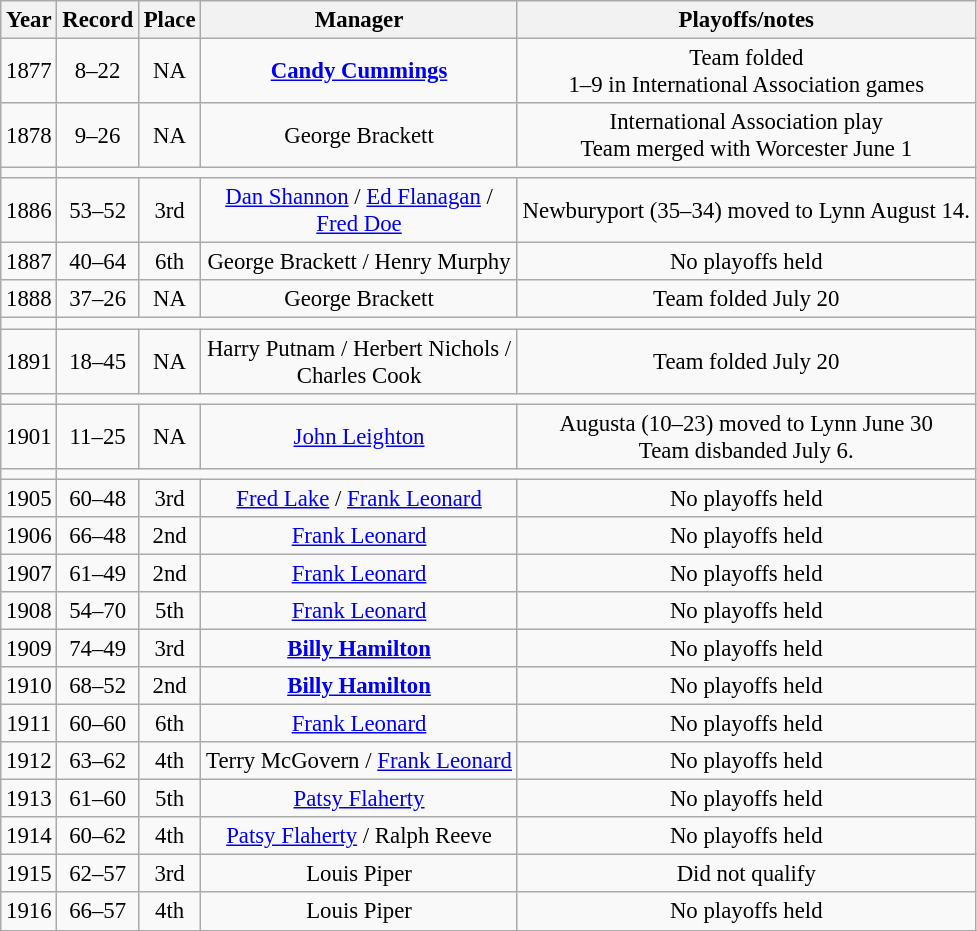<table class="wikitable" style="text-align:center; font-size: 95%;">
<tr>
<th>Year</th>
<th>Record</th>
<th>Place</th>
<th>Manager</th>
<th>Playoffs/notes</th>
</tr>
<tr align=center>
<td>1877</td>
<td>8–22</td>
<td>NA</td>
<td><strong><a href='#'>Candy Cummings</a></strong></td>
<td>Team folded<br>1–9 in International Association games</td>
</tr>
<tr align=center>
<td>1878</td>
<td>9–26</td>
<td>NA</td>
<td>George Brackett</td>
<td>International Association play<br>Team merged with Worcester June 1</td>
</tr>
<tr align=center>
<td></td>
</tr>
<tr align=center>
<td>1886</td>
<td>53–52</td>
<td>3rd</td>
<td><a href='#'>Dan Shannon</a> / <a href='#'>Ed Flanagan</a> /<br><a href='#'>Fred Doe</a></td>
<td>Newburyport (35–34) moved to Lynn August 14.</td>
</tr>
<tr align=center>
<td>1887</td>
<td>40–64</td>
<td>6th</td>
<td>George Brackett / Henry Murphy</td>
<td>No playoffs held</td>
</tr>
<tr align=center>
<td>1888</td>
<td>37–26</td>
<td>NA</td>
<td>George Brackett</td>
<td>Team folded July 20</td>
</tr>
<tr align=center>
<td></td>
</tr>
<tr align=center>
<td>1891</td>
<td>18–45</td>
<td>NA</td>
<td>Harry Putnam / Herbert Nichols /<br> Charles Cook</td>
<td>Team folded July 20</td>
</tr>
<tr align=center>
<td></td>
</tr>
<tr align=center>
<td>1901</td>
<td>11–25</td>
<td>NA</td>
<td><a href='#'>John Leighton</a></td>
<td>Augusta (10–23) moved to Lynn June 30<br>Team disbanded July 6.</td>
</tr>
<tr align=center>
<td></td>
</tr>
<tr align=center>
<td>1905</td>
<td>60–48</td>
<td>3rd</td>
<td><a href='#'>Fred Lake</a> / <a href='#'>Frank Leonard</a></td>
<td>No playoffs held</td>
</tr>
<tr align=center>
<td>1906</td>
<td>66–48</td>
<td>2nd</td>
<td><a href='#'>Frank Leonard</a></td>
<td>No playoffs held</td>
</tr>
<tr align=center>
<td>1907</td>
<td>61–49</td>
<td>2nd</td>
<td><a href='#'>Frank Leonard</a></td>
<td>No playoffs held</td>
</tr>
<tr align=center>
<td>1908</td>
<td>54–70</td>
<td>5th</td>
<td><a href='#'>Frank Leonard</a></td>
<td>No playoffs held</td>
</tr>
<tr align=center>
<td>1909</td>
<td>74–49</td>
<td>3rd</td>
<td><strong><a href='#'>Billy Hamilton</a></strong></td>
<td>No playoffs held</td>
</tr>
<tr align=center>
<td>1910</td>
<td>68–52</td>
<td>2nd</td>
<td><strong><a href='#'>Billy Hamilton</a></strong></td>
<td>No playoffs held</td>
</tr>
<tr align=center>
<td>1911</td>
<td>60–60</td>
<td>6th</td>
<td><a href='#'>Frank Leonard</a></td>
<td>No playoffs held</td>
</tr>
<tr align=center>
<td>1912</td>
<td>63–62</td>
<td>4th</td>
<td>Terry McGovern / <a href='#'>Frank Leonard</a></td>
<td>No playoffs held</td>
</tr>
<tr align=center>
<td>1913</td>
<td>61–60</td>
<td>5th</td>
<td><a href='#'>Patsy Flaherty</a></td>
<td>No playoffs held</td>
</tr>
<tr align=center>
<td>1914</td>
<td>60–62</td>
<td>4th</td>
<td><a href='#'>Patsy Flaherty</a> / Ralph Reeve</td>
<td>No playoffs held</td>
</tr>
<tr align=center>
<td>1915</td>
<td>62–57</td>
<td>3rd</td>
<td>Louis Piper</td>
<td>Did not qualify</td>
</tr>
<tr align=center>
<td>1916</td>
<td>66–57</td>
<td>4th</td>
<td>Louis Piper</td>
<td>No playoffs held</td>
</tr>
<tr align=center>
</tr>
</table>
